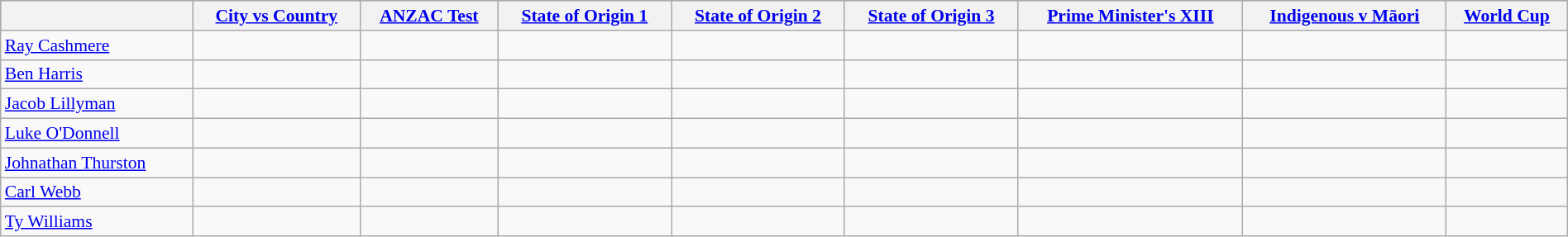<table class="wikitable"  style="width:100%; font-size:90%;">
<tr style="background:#bdb76b;">
<th></th>
<th><a href='#'>City vs Country</a></th>
<th><a href='#'>ANZAC Test</a></th>
<th><a href='#'>State of Origin 1</a></th>
<th><a href='#'>State of Origin 2</a></th>
<th><a href='#'>State of Origin 3</a></th>
<th><a href='#'>Prime Minister's XIII</a></th>
<th><a href='#'>Indigenous v Māori</a></th>
<th><a href='#'>World Cup</a></th>
</tr>
<tr>
<td><a href='#'>Ray Cashmere</a></td>
<td></td>
<td></td>
<td></td>
<td></td>
<td></td>
<td></td>
<td></td>
<td></td>
</tr>
<tr>
<td><a href='#'>Ben Harris</a></td>
<td></td>
<td></td>
<td></td>
<td></td>
<td></td>
<td></td>
<td></td>
<td></td>
</tr>
<tr>
<td><a href='#'>Jacob Lillyman</a></td>
<td></td>
<td></td>
<td></td>
<td></td>
<td></td>
<td></td>
<td></td>
<td></td>
</tr>
<tr>
<td><a href='#'>Luke O'Donnell</a></td>
<td></td>
<td></td>
<td></td>
<td></td>
<td></td>
<td></td>
<td></td>
<td></td>
</tr>
<tr>
<td><a href='#'>Johnathan Thurston</a></td>
<td></td>
<td></td>
<td></td>
<td></td>
<td></td>
<td></td>
<td></td>
<td></td>
</tr>
<tr>
<td><a href='#'>Carl Webb</a></td>
<td></td>
<td></td>
<td></td>
<td></td>
<td></td>
<td></td>
<td></td>
<td></td>
</tr>
<tr>
<td><a href='#'>Ty Williams</a></td>
<td></td>
<td></td>
<td></td>
<td></td>
<td></td>
<td></td>
<td></td>
<td></td>
</tr>
</table>
